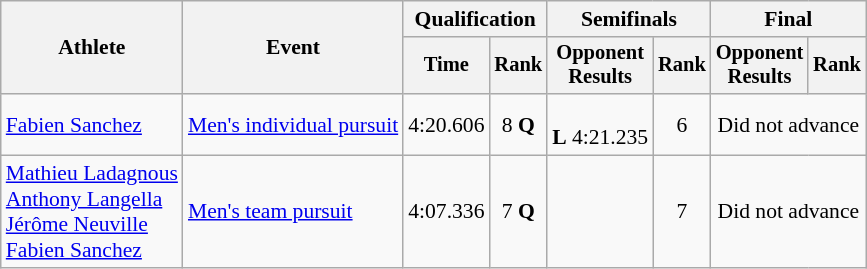<table class=wikitable style="font-size:90%">
<tr>
<th rowspan="2">Athlete</th>
<th rowspan="2">Event</th>
<th colspan="2">Qualification</th>
<th colspan="2">Semifinals</th>
<th colspan="2">Final</th>
</tr>
<tr style="font-size:95%">
<th>Time</th>
<th>Rank</th>
<th>Opponent<br>Results</th>
<th>Rank</th>
<th>Opponent<br>Results</th>
<th>Rank</th>
</tr>
<tr align=center>
<td align=left><a href='#'>Fabien Sanchez</a></td>
<td align=left><a href='#'>Men's individual pursuit</a></td>
<td>4:20.606</td>
<td>8 <strong>Q</strong></td>
<td><br><strong>L</strong> 4:21.235</td>
<td>6</td>
<td colspan=2>Did not advance</td>
</tr>
<tr align=center>
<td align=left><a href='#'>Mathieu Ladagnous</a><br><a href='#'>Anthony Langella</a><br><a href='#'>Jérôme Neuville</a><br><a href='#'>Fabien Sanchez</a></td>
<td align=left><a href='#'>Men's team pursuit</a></td>
<td>4:07.336</td>
<td>7 <strong>Q</strong></td>
<td><br></td>
<td>7</td>
<td colspan=2>Did not advance</td>
</tr>
</table>
